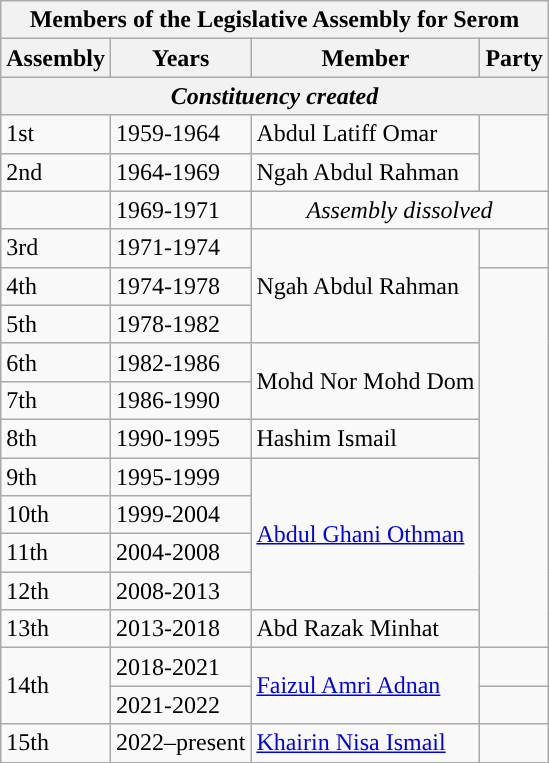<table class=wikitable>
<tr>
<th colspan=4>Members of the Legislative Assembly for Serom</th>
</tr>
<tr>
<th>Assembly</th>
<th>Years</th>
<th>Member</th>
<th>Party</th>
</tr>
<tr>
<th colspan=4 align=center><em>Constituency created</em></th>
</tr>
<tr>
<td>1st</td>
<td>1959-1964</td>
<td>Abdul Latiff Omar</td>
<td rowspan="2"></td>
</tr>
<tr>
<td>2nd</td>
<td>1964-1969</td>
<td>Ngah Abdul Rahman</td>
</tr>
<tr>
<td></td>
<td>1969-1971</td>
<td colspan=2 align=center><em>Assembly dissolved</em></td>
</tr>
<tr>
<td>3rd</td>
<td>1971-1974</td>
<td rowspan="3">Ngah Abdul Rahman</td>
<td></td>
</tr>
<tr>
<td>4th</td>
<td>1974-1978</td>
<td rowspan="10"></td>
</tr>
<tr>
<td>5th</td>
<td>1978-1982</td>
</tr>
<tr>
<td>6th</td>
<td>1982-1986</td>
<td rowspan="2">Mohd Nor Mohd Dom</td>
</tr>
<tr>
<td>7th</td>
<td>1986-1990</td>
</tr>
<tr>
<td>8th</td>
<td>1990-1995</td>
<td>Hashim Ismail</td>
</tr>
<tr>
<td>9th</td>
<td>1995-1999</td>
<td rowspan="4"><a href='#'>Abdul Ghani Othman</a></td>
</tr>
<tr>
<td>10th</td>
<td>1999-2004</td>
</tr>
<tr>
<td>11th</td>
<td>2004-2008</td>
</tr>
<tr>
<td>12th</td>
<td>2008-2013</td>
</tr>
<tr>
<td>13th</td>
<td>2013-2018</td>
<td>Abd Razak Minhat</td>
</tr>
<tr>
<td rowspan="2">14th</td>
<td>2018-2021</td>
<td rowspan="2"><a href='#'>Faizul Amri Adnan</a></td>
<td></td>
</tr>
<tr>
<td>2021-2022</td>
<td></td>
</tr>
<tr>
<td>15th</td>
<td>2022–present</td>
<td><a href='#'>Khairin Nisa Ismail</a></td>
<td></td>
</tr>
</table>
